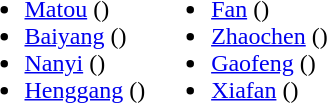<table>
<tr>
<td valign="top"><br><ul><li><a href='#'>Matou</a> ()</li><li><a href='#'>Baiyang</a> ()</li><li><a href='#'>Nanyi</a> ()</li><li><a href='#'>Henggang</a> ()</li></ul></td>
<td valign="top"><br><ul><li><a href='#'>Fan</a> ()</li><li><a href='#'>Zhaochen</a> ()</li><li><a href='#'>Gaofeng</a> ()</li><li><a href='#'>Xiafan</a> ()</li></ul></td>
</tr>
</table>
